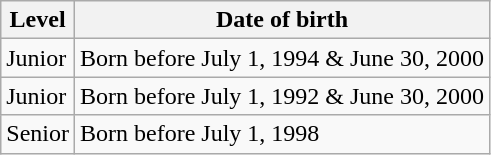<table class="wikitable unsortable" style="text-align:left">
<tr>
<th scope="col">Level</th>
<th scope="col">Date of birth</th>
</tr>
<tr>
<td>Junior <em></em></td>
<td>Born before July 1, 1994 & June 30, 2000</td>
</tr>
<tr>
<td>Junior <em></em></td>
<td>Born before July 1, 1992 & June 30, 2000</td>
</tr>
<tr>
<td>Senior <em></em></td>
<td>Born before July 1, 1998</td>
</tr>
</table>
